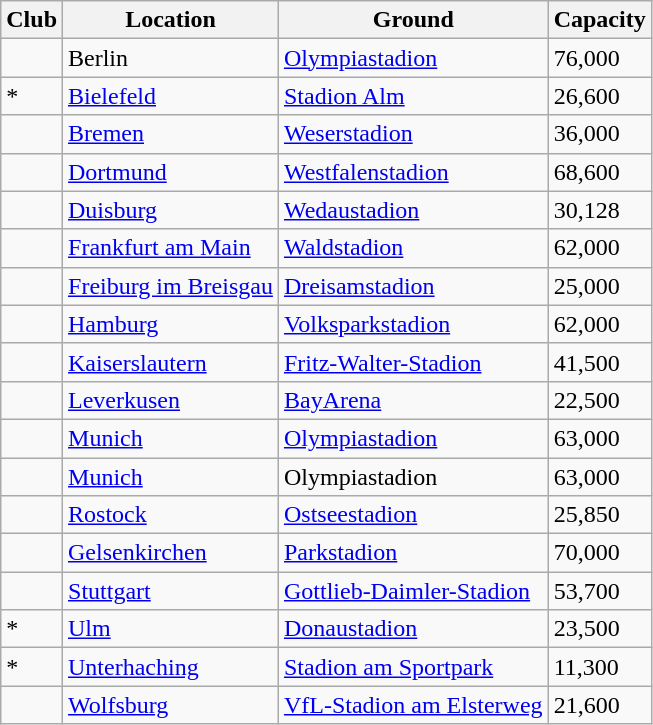<table class="wikitable sortable">
<tr>
<th>Club</th>
<th>Location</th>
<th>Ground</th>
<th>Capacity</th>
</tr>
<tr>
<td></td>
<td>Berlin</td>
<td><a href='#'>Olympiastadion</a></td>
<td>76,000</td>
</tr>
<tr>
<td>*</td>
<td><a href='#'>Bielefeld</a></td>
<td><a href='#'>Stadion Alm</a></td>
<td>26,600</td>
</tr>
<tr>
<td></td>
<td><a href='#'>Bremen</a></td>
<td><a href='#'>Weserstadion</a></td>
<td>36,000</td>
</tr>
<tr>
<td></td>
<td><a href='#'>Dortmund</a></td>
<td><a href='#'>Westfalenstadion</a></td>
<td>68,600</td>
</tr>
<tr>
<td></td>
<td><a href='#'>Duisburg</a></td>
<td><a href='#'>Wedaustadion</a></td>
<td>30,128</td>
</tr>
<tr>
<td></td>
<td><a href='#'>Frankfurt am Main</a></td>
<td><a href='#'>Waldstadion</a></td>
<td>62,000</td>
</tr>
<tr>
<td></td>
<td><a href='#'>Freiburg im Breisgau</a></td>
<td><a href='#'>Dreisamstadion</a></td>
<td>25,000</td>
</tr>
<tr>
<td></td>
<td><a href='#'>Hamburg</a></td>
<td><a href='#'>Volksparkstadion</a></td>
<td>62,000</td>
</tr>
<tr>
<td></td>
<td><a href='#'>Kaiserslautern</a></td>
<td><a href='#'>Fritz-Walter-Stadion</a></td>
<td>41,500</td>
</tr>
<tr>
<td></td>
<td><a href='#'>Leverkusen</a></td>
<td><a href='#'>BayArena</a></td>
<td>22,500</td>
</tr>
<tr>
<td></td>
<td><a href='#'>Munich</a></td>
<td><a href='#'>Olympiastadion</a></td>
<td>63,000</td>
</tr>
<tr>
<td></td>
<td><a href='#'>Munich</a></td>
<td>Olympiastadion</td>
<td>63,000</td>
</tr>
<tr>
<td></td>
<td><a href='#'>Rostock</a></td>
<td><a href='#'>Ostseestadion</a></td>
<td>25,850</td>
</tr>
<tr>
<td></td>
<td><a href='#'>Gelsenkirchen</a></td>
<td><a href='#'>Parkstadion</a></td>
<td>70,000</td>
</tr>
<tr>
<td></td>
<td><a href='#'>Stuttgart</a></td>
<td><a href='#'>Gottlieb-Daimler-Stadion</a></td>
<td>53,700</td>
</tr>
<tr>
<td>*</td>
<td><a href='#'>Ulm</a></td>
<td><a href='#'>Donaustadion</a></td>
<td>23,500</td>
</tr>
<tr>
<td>*</td>
<td><a href='#'>Unterhaching</a></td>
<td><a href='#'>Stadion am Sportpark</a></td>
<td>11,300</td>
</tr>
<tr>
<td></td>
<td><a href='#'>Wolfsburg</a></td>
<td><a href='#'>VfL-Stadion am Elsterweg</a></td>
<td>21,600</td>
</tr>
</table>
